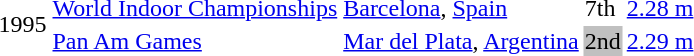<table>
<tr>
<td rowspan=2>1995</td>
<td><a href='#'>World Indoor Championships</a></td>
<td><a href='#'>Barcelona</a>, <a href='#'>Spain</a></td>
<td>7th</td>
<td><a href='#'>2.28 m</a></td>
</tr>
<tr>
<td><a href='#'>Pan Am Games</a></td>
<td><a href='#'>Mar del Plata</a>, <a href='#'>Argentina</a></td>
<td bgcolor="silver">2nd</td>
<td><a href='#'>2.29 m</a></td>
</tr>
<tr>
</tr>
</table>
